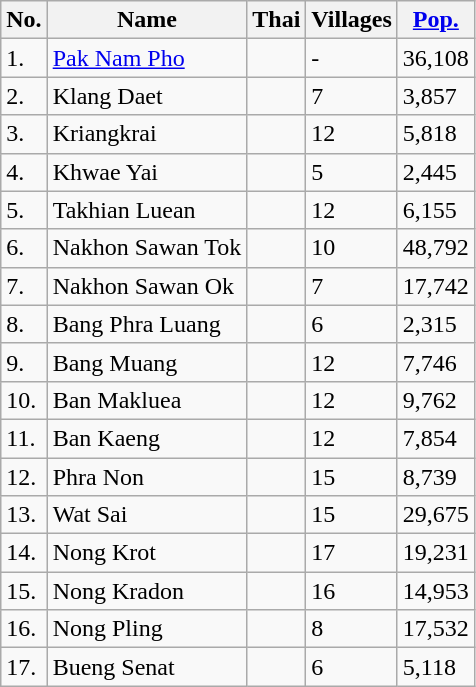<table class="wikitable sortable">
<tr>
<th>No.</th>
<th>Name</th>
<th>Thai</th>
<th>Villages</th>
<th><a href='#'>Pop.</a></th>
</tr>
<tr>
<td>1.</td>
<td><a href='#'>Pak Nam Pho</a></td>
<td></td>
<td>-</td>
<td>36,108</td>
</tr>
<tr>
<td>2.</td>
<td>Klang Daet</td>
<td></td>
<td>7</td>
<td>3,857</td>
</tr>
<tr>
<td>3.</td>
<td>Kriangkrai</td>
<td></td>
<td>12</td>
<td>5,818</td>
</tr>
<tr>
<td>4.</td>
<td>Khwae Yai</td>
<td></td>
<td>5</td>
<td>2,445</td>
</tr>
<tr>
<td>5.</td>
<td>Takhian Luean</td>
<td></td>
<td>12</td>
<td>6,155</td>
</tr>
<tr>
<td>6.</td>
<td>Nakhon Sawan Tok</td>
<td></td>
<td>10</td>
<td>48,792</td>
</tr>
<tr>
<td>7.</td>
<td>Nakhon Sawan Ok</td>
<td></td>
<td>7</td>
<td>17,742</td>
</tr>
<tr>
<td>8.</td>
<td>Bang Phra Luang</td>
<td></td>
<td>6</td>
<td>2,315</td>
</tr>
<tr>
<td>9.</td>
<td>Bang Muang</td>
<td></td>
<td>12</td>
<td>7,746</td>
</tr>
<tr>
<td>10.</td>
<td>Ban Makluea</td>
<td></td>
<td>12</td>
<td>9,762</td>
</tr>
<tr>
<td>11.</td>
<td>Ban Kaeng</td>
<td></td>
<td>12</td>
<td>7,854</td>
</tr>
<tr>
<td>12.</td>
<td>Phra Non</td>
<td></td>
<td>15</td>
<td>8,739</td>
</tr>
<tr>
<td>13.</td>
<td>Wat Sai</td>
<td></td>
<td>15</td>
<td>29,675</td>
</tr>
<tr>
<td>14.</td>
<td>Nong Krot</td>
<td></td>
<td>17</td>
<td>19,231</td>
</tr>
<tr>
<td>15.</td>
<td>Nong Kradon</td>
<td></td>
<td>16</td>
<td>14,953</td>
</tr>
<tr>
<td>16.</td>
<td>Nong Pling</td>
<td></td>
<td>8</td>
<td>17,532</td>
</tr>
<tr>
<td>17.</td>
<td>Bueng Senat</td>
<td></td>
<td>6</td>
<td>5,118</td>
</tr>
</table>
